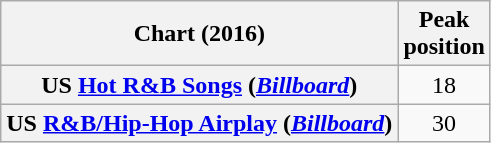<table class="wikitable sortable plainrowheaders" style="text-align:center">
<tr>
<th scope="col">Chart (2016)</th>
<th scope="col">Peak<br>position</th>
</tr>
<tr>
<th scope="row">US <a href='#'>Hot R&B Songs</a> (<em><a href='#'>Billboard</a></em>)</th>
<td style="text-align:center;">18</td>
</tr>
<tr>
<th scope="row">US <a href='#'>R&B/Hip-Hop Airplay</a> (<em><a href='#'>Billboard</a></em>)</th>
<td style="text-align:center;">30</td>
</tr>
</table>
